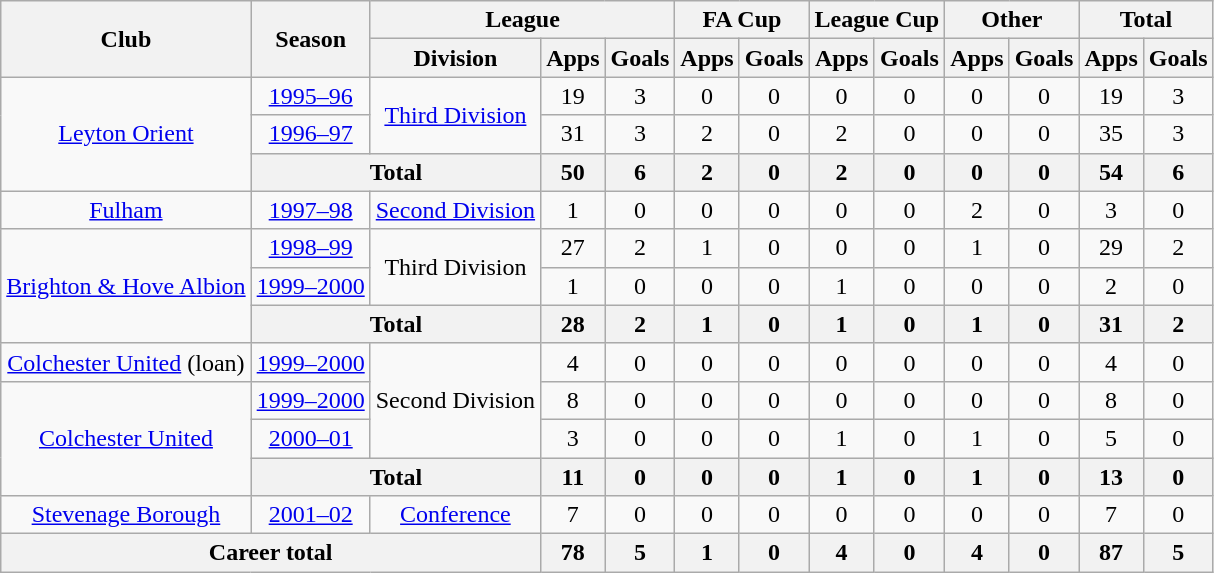<table class="wikitable" style="text-align: center;">
<tr>
<th rowspan="2">Club</th>
<th rowspan="2">Season</th>
<th colspan="3">League</th>
<th colspan="2">FA Cup</th>
<th colspan="2">League Cup</th>
<th colspan="2">Other</th>
<th colspan="2">Total</th>
</tr>
<tr>
<th>Division</th>
<th>Apps</th>
<th>Goals</th>
<th>Apps</th>
<th>Goals</th>
<th>Apps</th>
<th>Goals</th>
<th>Apps</th>
<th>Goals</th>
<th>Apps</th>
<th>Goals</th>
</tr>
<tr>
<td rowspan="3" valign="centre"><a href='#'>Leyton Orient</a></td>
<td><a href='#'>1995–96</a></td>
<td rowspan="2"><a href='#'>Third Division</a></td>
<td>19</td>
<td>3</td>
<td>0</td>
<td>0</td>
<td>0</td>
<td>0</td>
<td>0</td>
<td>0</td>
<td>19</td>
<td>3</td>
</tr>
<tr>
<td><a href='#'>1996–97</a></td>
<td>31</td>
<td>3</td>
<td>2</td>
<td>0</td>
<td>2</td>
<td>0</td>
<td>0</td>
<td>0</td>
<td>35</td>
<td>3</td>
</tr>
<tr>
<th colspan="2">Total</th>
<th>50</th>
<th>6</th>
<th>2</th>
<th>0</th>
<th>2</th>
<th>0</th>
<th>0</th>
<th>0</th>
<th>54</th>
<th>6</th>
</tr>
<tr>
<td valign="centre"><a href='#'>Fulham</a></td>
<td><a href='#'>1997–98</a></td>
<td><a href='#'>Second Division</a></td>
<td>1</td>
<td>0</td>
<td>0</td>
<td>0</td>
<td>0</td>
<td>0</td>
<td>2</td>
<td>0</td>
<td>3</td>
<td>0</td>
</tr>
<tr>
<td rowspan="3" valign="centre"><a href='#'>Brighton & Hove Albion</a></td>
<td><a href='#'>1998–99</a></td>
<td rowspan="2">Third Division</td>
<td>27</td>
<td>2</td>
<td>1</td>
<td>0</td>
<td>0</td>
<td>0</td>
<td>1</td>
<td>0</td>
<td>29</td>
<td>2</td>
</tr>
<tr>
<td><a href='#'>1999–2000</a></td>
<td>1</td>
<td>0</td>
<td>0</td>
<td>0</td>
<td>1</td>
<td>0</td>
<td>0</td>
<td>0</td>
<td>2</td>
<td>0</td>
</tr>
<tr>
<th colspan="2">Total</th>
<th>28</th>
<th>2</th>
<th>1</th>
<th>0</th>
<th>1</th>
<th>0</th>
<th>1</th>
<th>0</th>
<th>31</th>
<th>2</th>
</tr>
<tr>
<td valign="centre"><a href='#'>Colchester United</a> (loan)</td>
<td><a href='#'>1999–2000</a></td>
<td rowspan="3">Second Division</td>
<td>4</td>
<td>0</td>
<td>0</td>
<td>0</td>
<td>0</td>
<td>0</td>
<td>0</td>
<td>0</td>
<td>4</td>
<td>0</td>
</tr>
<tr>
<td rowspan="3" valign="centre"><a href='#'>Colchester United</a></td>
<td><a href='#'>1999–2000</a></td>
<td>8</td>
<td>0</td>
<td>0</td>
<td>0</td>
<td>0</td>
<td>0</td>
<td>0</td>
<td>0</td>
<td>8</td>
<td>0</td>
</tr>
<tr>
<td><a href='#'>2000–01</a></td>
<td>3</td>
<td>0</td>
<td>0</td>
<td>0</td>
<td>1</td>
<td>0</td>
<td>1</td>
<td>0</td>
<td>5</td>
<td>0</td>
</tr>
<tr>
<th colspan="2">Total</th>
<th>11</th>
<th>0</th>
<th>0</th>
<th>0</th>
<th>1</th>
<th>0</th>
<th>1</th>
<th>0</th>
<th>13</th>
<th>0</th>
</tr>
<tr>
<td valign="centre"><a href='#'>Stevenage Borough</a></td>
<td><a href='#'>2001–02</a></td>
<td><a href='#'>Conference</a></td>
<td>7</td>
<td>0</td>
<td>0</td>
<td>0</td>
<td>0</td>
<td>0</td>
<td>0</td>
<td>0</td>
<td>7</td>
<td>0</td>
</tr>
<tr>
<th colspan="3">Career total</th>
<th>78</th>
<th>5</th>
<th>1</th>
<th>0</th>
<th>4</th>
<th>0</th>
<th>4</th>
<th>0</th>
<th>87</th>
<th>5</th>
</tr>
</table>
